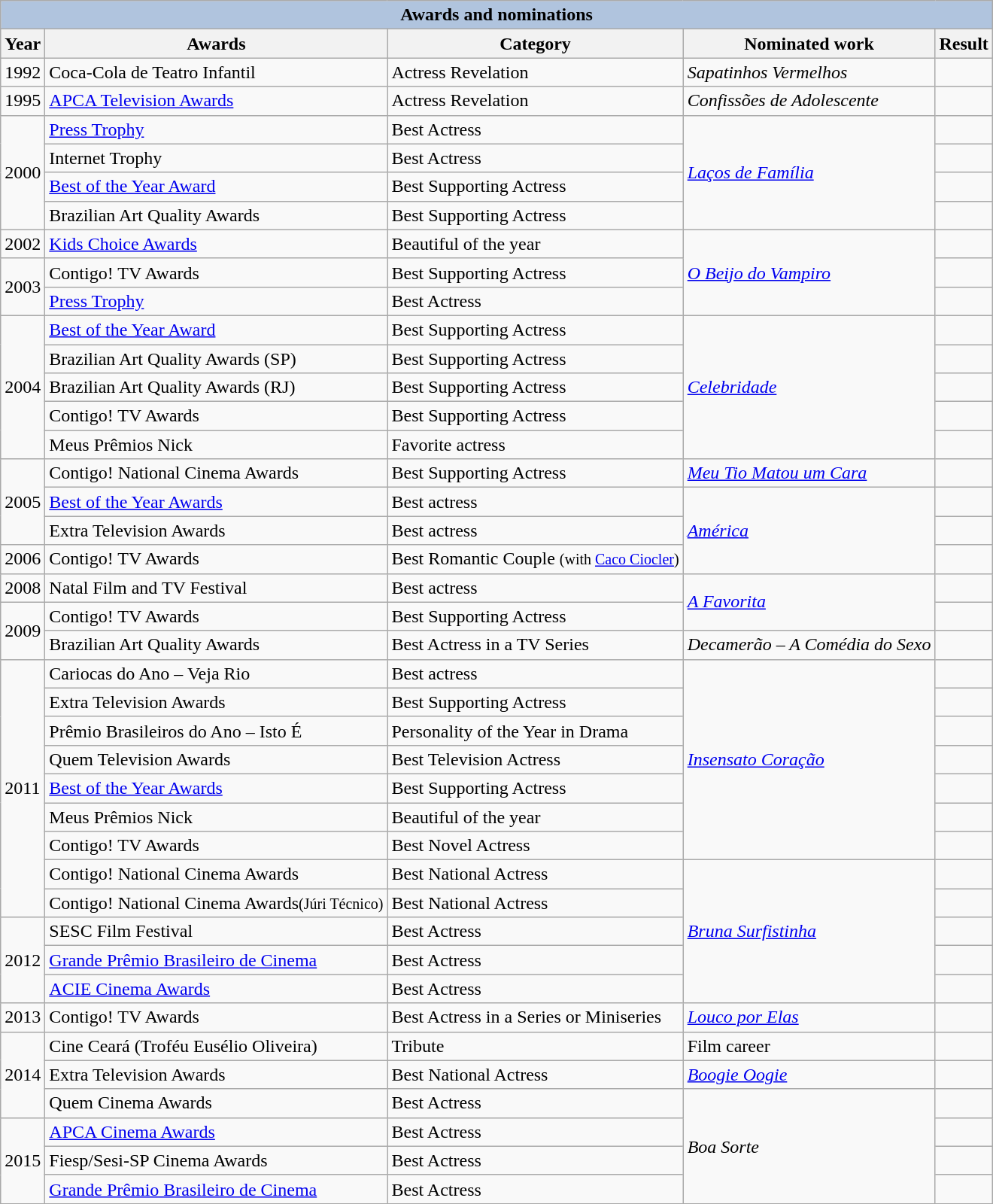<table class="wikitable">
<tr>
<th colspan="6" style="background: LightSteelBlue;">Awards and nominations</th>
</tr>
<tr>
<th>Year</th>
<th>Awards</th>
<th>Category</th>
<th>Nominated work</th>
<th>Result</th>
</tr>
<tr>
<td>1992</td>
<td>Coca-Cola de Teatro Infantil</td>
<td>Actress Revelation</td>
<td><em>Sapatinhos Vermelhos</em></td>
<td></td>
</tr>
<tr>
<td>1995</td>
<td><a href='#'>APCA Television Awards</a></td>
<td>Actress Revelation</td>
<td><em>Confissões de Adolescente</em></td>
<td></td>
</tr>
<tr>
<td rowspan="4">2000</td>
<td><a href='#'>Press Trophy</a></td>
<td>Best Actress</td>
<td rowspan="4"><em><a href='#'>Laços de Família</a></em></td>
<td></td>
</tr>
<tr>
<td>Internet Trophy</td>
<td>Best Actress</td>
<td></td>
</tr>
<tr>
<td><a href='#'>Best of the Year Award</a></td>
<td>Best Supporting Actress</td>
<td></td>
</tr>
<tr>
<td>Brazilian Art Quality Awards</td>
<td>Best Supporting Actress</td>
<td></td>
</tr>
<tr>
<td>2002</td>
<td><a href='#'>Kids Choice Awards</a></td>
<td>Beautiful of the year</td>
<td rowspan="3"><em><a href='#'>O Beijo do Vampiro</a></em></td>
<td></td>
</tr>
<tr>
<td rowspan=2>2003</td>
<td>Contigo! TV Awards</td>
<td>Best Supporting Actress</td>
<td></td>
</tr>
<tr>
<td><a href='#'>Press Trophy</a></td>
<td>Best Actress</td>
<td></td>
</tr>
<tr>
<td rowspan="5">2004</td>
<td><a href='#'>Best of the Year Award</a></td>
<td>Best Supporting Actress</td>
<td rowspan="5"><em><a href='#'>Celebridade</a></em></td>
<td></td>
</tr>
<tr>
<td>Brazilian Art Quality Awards (SP)</td>
<td>Best Supporting Actress</td>
<td></td>
</tr>
<tr>
<td>Brazilian Art Quality Awards (RJ)</td>
<td>Best Supporting Actress</td>
<td></td>
</tr>
<tr>
<td>Contigo! TV Awards</td>
<td>Best Supporting Actress</td>
<td></td>
</tr>
<tr>
<td>Meus Prêmios Nick</td>
<td>Favorite actress</td>
<td></td>
</tr>
<tr>
<td rowspan="3">2005</td>
<td>Contigo! National Cinema Awards</td>
<td>Best Supporting Actress</td>
<td><em><a href='#'>Meu Tio Matou um Cara</a></em></td>
<td></td>
</tr>
<tr>
<td><a href='#'>Best of the Year Awards</a></td>
<td>Best actress</td>
<td rowspan="3"><em><a href='#'>América</a></em></td>
<td></td>
</tr>
<tr>
<td>Extra Television Awards</td>
<td>Best actress</td>
<td></td>
</tr>
<tr>
<td>2006</td>
<td>Contigo! TV Awards</td>
<td>Best Romantic Couple <small>(with <a href='#'>Caco Ciocler</a>)</small></td>
<td></td>
</tr>
<tr>
<td>2008</td>
<td>Natal Film and TV Festival</td>
<td>Best actress</td>
<td rowspan="2"><em><a href='#'>A Favorita</a></em></td>
<td></td>
</tr>
<tr>
<td rowspan=2>2009</td>
<td>Contigo! TV Awards</td>
<td>Best Supporting Actress</td>
<td></td>
</tr>
<tr>
<td>Brazilian Art Quality Awards</td>
<td>Best Actress in a TV Series</td>
<td><em>Decamerão – A Comédia do Sexo</em></td>
<td></td>
</tr>
<tr>
<td rowspan=9>2011</td>
<td>Cariocas do Ano – Veja Rio</td>
<td>Best actress</td>
<td rowspan="7"><em><a href='#'>Insensato Coração</a></em></td>
<td></td>
</tr>
<tr>
<td>Extra Television Awards</td>
<td>Best Supporting Actress</td>
<td></td>
</tr>
<tr>
<td>Prêmio Brasileiros do Ano – Isto É</td>
<td>Personality of the Year in Drama</td>
<td></td>
</tr>
<tr>
<td>Quem Television Awards</td>
<td>Best Television Actress</td>
<td></td>
</tr>
<tr>
<td><a href='#'>Best of the Year Awards</a></td>
<td>Best Supporting Actress</td>
<td></td>
</tr>
<tr>
<td>Meus Prêmios Nick</td>
<td>Beautiful of the year</td>
<td></td>
</tr>
<tr>
<td>Contigo! TV Awards</td>
<td>Best Novel Actress</td>
<td></td>
</tr>
<tr>
<td>Contigo! National Cinema Awards</td>
<td>Best National Actress</td>
<td rowspan="5"><em><a href='#'>Bruna Surfistinha</a></em></td>
<td></td>
</tr>
<tr>
<td>Contigo! National Cinema Awards<small>(Júri Técnico)</small></td>
<td>Best National Actress</td>
<td></td>
</tr>
<tr>
<td rowspan=3>2012</td>
<td>SESC Film Festival</td>
<td>Best Actress</td>
<td></td>
</tr>
<tr>
<td><a href='#'>Grande Prêmio Brasileiro de Cinema</a></td>
<td>Best Actress</td>
<td></td>
</tr>
<tr>
<td><a href='#'>ACIE Cinema Awards</a></td>
<td>Best Actress</td>
<td></td>
</tr>
<tr>
<td>2013</td>
<td>Contigo! TV Awards</td>
<td>Best Actress in a Series or Miniseries</td>
<td><em><a href='#'>Louco por Elas</a></em></td>
<td></td>
</tr>
<tr>
<td rowspan=3>2014</td>
<td>Cine Ceará (Troféu Eusélio Oliveira)</td>
<td>Tribute</td>
<td>Film career</td>
<td></td>
</tr>
<tr>
<td>Extra Television Awards</td>
<td>Best National Actress</td>
<td><em><a href='#'>Boogie Oogie</a></em></td>
<td></td>
</tr>
<tr>
<td>Quem Cinema Awards</td>
<td>Best Actress</td>
<td rowspan=4><em>Boa Sorte</em></td>
<td></td>
</tr>
<tr>
<td rowspan=3>2015</td>
<td><a href='#'>APCA Cinema Awards</a></td>
<td>Best Actress</td>
<td></td>
</tr>
<tr>
<td>Fiesp/Sesi-SP Cinema Awards</td>
<td>Best Actress</td>
<td></td>
</tr>
<tr>
<td><a href='#'>Grande Prêmio Brasileiro de Cinema</a></td>
<td>Best Actress</td>
<td></td>
</tr>
<tr>
</tr>
</table>
